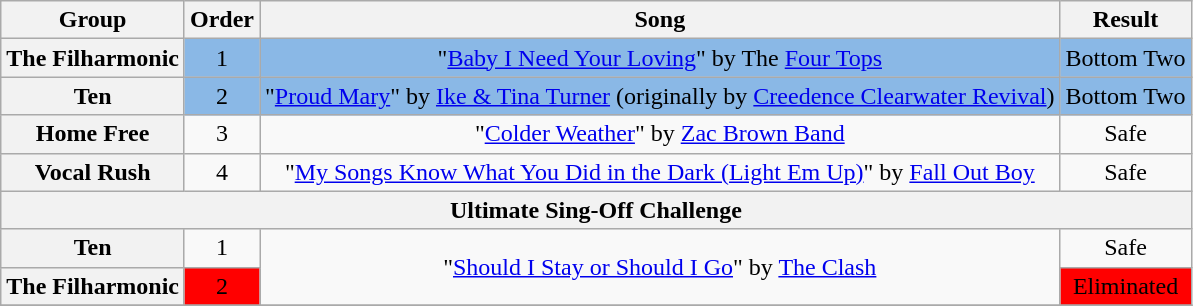<table class="wikitable plainrowheaders" style="text-align:center;">
<tr>
<th scope="col">Group</th>
<th scope="col">Order</th>
<th scope="col">Song</th>
<th scope="col">Result</th>
</tr>
<tr>
<th scope="row">The Filharmonic</th>
<td bgcolor="8AB8E6">1</td>
<td bgcolor="8AB8E6">"<a href='#'>Baby I Need Your Loving</a>" by The <a href='#'>Four Tops</a></td>
<td bgcolor="8AB8E6">Bottom Two</td>
</tr>
<tr>
<th scope="row">Ten</th>
<td bgcolor="8AB8E6">2</td>
<td bgcolor="8AB8E6">"<a href='#'>Proud Mary</a>" by <a href='#'>Ike & Tina Turner</a> (originally by <a href='#'>Creedence Clearwater Revival</a>)</td>
<td bgcolor="8AB8E6">Bottom Two</td>
</tr>
<tr>
<th scope="row">Home Free</th>
<td>3</td>
<td>"<a href='#'>Colder Weather</a>" by <a href='#'>Zac Brown Band</a></td>
<td>Safe</td>
</tr>
<tr>
<th scope="row">Vocal Rush</th>
<td>4</td>
<td>"<a href='#'>My Songs Know What You Did in the Dark (Light Em Up)</a>" by <a href='#'>Fall Out Boy</a></td>
<td>Safe</td>
</tr>
<tr>
<th scope="col" colspan="6">Ultimate Sing-Off Challenge</th>
</tr>
<tr>
<th scope="row">Ten</th>
<td>1</td>
<td rowspan="2">"<a href='#'>Should I Stay or Should I Go</a>" by <a href='#'>The Clash</a></td>
<td>Safe</td>
</tr>
<tr>
<th scope="row">The Filharmonic</th>
<td bgcolor="red">2</td>
<td bgcolor="red">Eliminated</td>
</tr>
<tr>
</tr>
</table>
